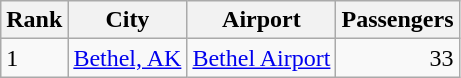<table class="wikitable">
<tr>
<th>Rank</th>
<th>City</th>
<th>Airport</th>
<th>Passengers</th>
</tr>
<tr>
<td>1</td>
<td>  <a href='#'>Bethel, AK</a></td>
<td><a href='#'>Bethel Airport</a></td>
<td align=right>33</td>
</tr>
</table>
